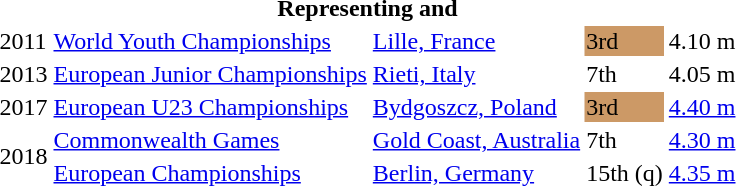<table>
<tr>
<th colspan="5">Representing  and </th>
</tr>
<tr>
<td>2011</td>
<td><a href='#'>World Youth  Championships</a></td>
<td><a href='#'>Lille, France</a></td>
<td bgcolor=cc9966>3rd</td>
<td>4.10 m</td>
</tr>
<tr>
<td>2013</td>
<td><a href='#'>European Junior Championships</a></td>
<td><a href='#'>Rieti, Italy</a></td>
<td>7th</td>
<td>4.05 m</td>
</tr>
<tr>
<td>2017</td>
<td><a href='#'>European U23 Championships</a></td>
<td><a href='#'>Bydgoszcz, Poland</a></td>
<td bgcolor=cc9966>3rd</td>
<td><a href='#'>4.40 m</a></td>
</tr>
<tr>
<td rowspan=3>2018</td>
<td><a href='#'>Commonwealth Games</a></td>
<td><a href='#'>Gold Coast, Australia</a></td>
<td>7th</td>
<td><a href='#'>4.30 m</a></td>
</tr>
<tr>
<td><a href='#'>European Championships</a></td>
<td><a href='#'>Berlin, Germany</a></td>
<td>15th (q)</td>
<td><a href='#'>4.35 m</a></td>
</tr>
</table>
